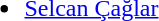<table>
<tr valign="top">
<td><br><ul><li> <a href='#'>Selcan Çağlar</a></li></ul></td>
</tr>
</table>
